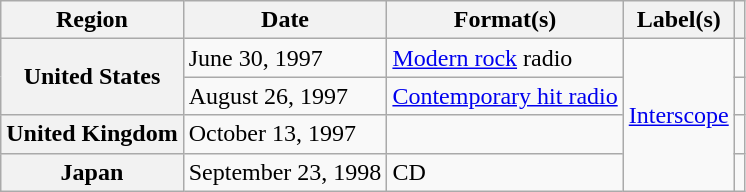<table class="wikitable plainrowheaders">
<tr>
<th scope="col">Region</th>
<th scope="col">Date</th>
<th scope="col">Format(s)</th>
<th scope="col">Label(s)</th>
<th scope="col"></th>
</tr>
<tr>
<th scope="row" rowspan="2">United States</th>
<td>June 30, 1997</td>
<td><a href='#'>Modern rock</a> radio</td>
<td rowspan="4"><a href='#'>Interscope</a></td>
<td align="center"></td>
</tr>
<tr>
<td>August 26, 1997</td>
<td><a href='#'>Contemporary hit radio</a></td>
<td align="center"></td>
</tr>
<tr>
<th scope="row">United Kingdom</th>
<td>October 13, 1997</td>
<td></td>
<td align="center"></td>
</tr>
<tr>
<th scope="row">Japan</th>
<td>September 23, 1998</td>
<td>CD</td>
<td align="center"></td>
</tr>
</table>
